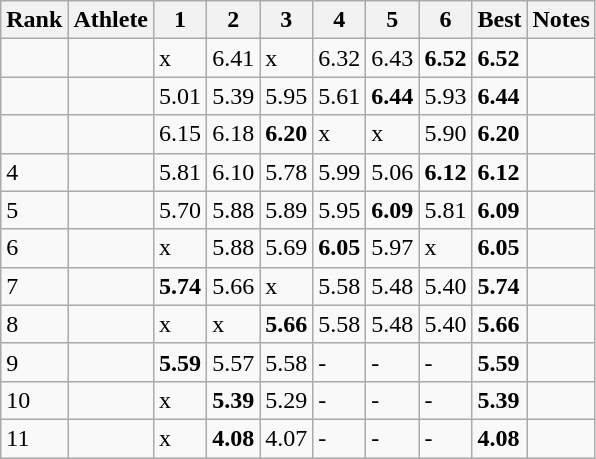<table class="wikitable sortable" style="text-align:left">
<tr>
<th>Rank</th>
<th>Athlete</th>
<th>1</th>
<th>2</th>
<th>3</th>
<th>4</th>
<th>5</th>
<th>6</th>
<th>Best</th>
<th>Notes</th>
</tr>
<tr>
<td></td>
<td></td>
<td>x</td>
<td>6.41</td>
<td>x</td>
<td>6.32</td>
<td>6.43</td>
<td><strong>6.52</strong></td>
<td><strong>6.52</strong></td>
<td></td>
</tr>
<tr>
<td></td>
<td></td>
<td>5.01</td>
<td>5.39</td>
<td>5.95</td>
<td>5.61</td>
<td><strong>6.44</strong></td>
<td>5.93</td>
<td><strong>6.44</strong></td>
<td></td>
</tr>
<tr>
<td></td>
<td></td>
<td>6.15</td>
<td>6.18</td>
<td><strong>6.20</strong></td>
<td>x</td>
<td>x</td>
<td>5.90</td>
<td><strong>6.20</strong></td>
<td></td>
</tr>
<tr>
<td>4</td>
<td></td>
<td>5.81</td>
<td>6.10</td>
<td>5.78</td>
<td>5.99</td>
<td>5.06</td>
<td><strong>6.12</strong></td>
<td><strong>6.12</strong></td>
<td></td>
</tr>
<tr>
<td>5</td>
<td></td>
<td>5.70</td>
<td>5.88</td>
<td>5.89</td>
<td>5.95</td>
<td><strong>6.09</strong></td>
<td>5.81</td>
<td><strong>6.09</strong></td>
<td></td>
</tr>
<tr>
<td>6</td>
<td></td>
<td>x</td>
<td>5.88</td>
<td>5.69</td>
<td><strong>6.05</strong></td>
<td>5.97</td>
<td>x</td>
<td><strong>6.05</strong></td>
<td></td>
</tr>
<tr>
<td>7</td>
<td></td>
<td><strong>5.74</strong></td>
<td>5.66</td>
<td>x</td>
<td>5.58</td>
<td>5.48</td>
<td>5.40</td>
<td><strong>5.74</strong></td>
<td></td>
</tr>
<tr>
<td>8</td>
<td></td>
<td>x</td>
<td>x</td>
<td><strong>5.66</strong></td>
<td>5.58</td>
<td>5.48</td>
<td>5.40</td>
<td><strong>5.66</strong></td>
<td></td>
</tr>
<tr>
<td>9</td>
<td></td>
<td><strong>5.59</strong></td>
<td>5.57</td>
<td>5.58</td>
<td>-</td>
<td>-</td>
<td>-</td>
<td><strong>5.59</strong></td>
<td></td>
</tr>
<tr>
<td>10</td>
<td></td>
<td>x</td>
<td><strong>5.39</strong></td>
<td>5.29</td>
<td>-</td>
<td>-</td>
<td>-</td>
<td><strong>5.39</strong></td>
<td></td>
</tr>
<tr>
<td>11</td>
<td></td>
<td>x</td>
<td><strong>4.08</strong></td>
<td>4.07</td>
<td>-</td>
<td>-</td>
<td>-</td>
<td><strong>4.08</strong></td>
<td></td>
</tr>
</table>
